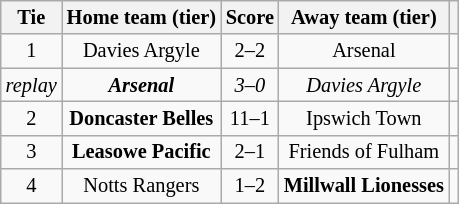<table class="wikitable" style="text-align:center; font-size:85%">
<tr>
<th>Tie</th>
<th>Home team (tier)</th>
<th>Score</th>
<th>Away team (tier)</th>
<th></th>
</tr>
<tr>
<td align="center">1</td>
<td>Davies Argyle</td>
<td align="center">2–2 </td>
<td>Arsenal</td>
<td></td>
</tr>
<tr>
<td align="center"><em>replay</em></td>
<td><strong><em>Arsenal</em></strong></td>
<td align="center"><em>3–0 </em></td>
<td><em>Davies Argyle</em></td>
<td></td>
</tr>
<tr>
<td align="center">2</td>
<td><strong>Doncaster Belles</strong></td>
<td align="center">11–1</td>
<td>Ipswich Town</td>
<td></td>
</tr>
<tr>
<td align="center">3</td>
<td><strong>Leasowe Pacific</strong></td>
<td align="center">2–1</td>
<td>Friends of Fulham</td>
<td></td>
</tr>
<tr>
<td align="center">4</td>
<td>Notts Rangers</td>
<td align="center">1–2</td>
<td><strong>Millwall Lionesses</strong></td>
<td></td>
</tr>
</table>
